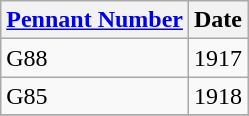<table class="wikitable" style="text-align:left">
<tr>
<th><a href='#'>Pennant Number</a></th>
<th>Date</th>
</tr>
<tr>
<td>G88</td>
<td>1917</td>
</tr>
<tr>
<td>G85</td>
<td>1918</td>
</tr>
<tr>
</tr>
</table>
